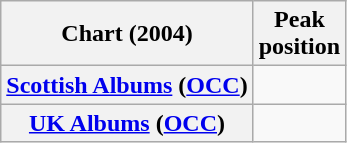<table class="wikitable plainrowheaders sortable">
<tr>
<th>Chart (2004)</th>
<th>Peak<br>position</th>
</tr>
<tr>
<th scope="row"><a href='#'>Scottish Albums</a> (<a href='#'>OCC</a>)</th>
<td></td>
</tr>
<tr>
<th scope="row"><a href='#'>UK Albums</a> (<a href='#'>OCC</a>)</th>
<td></td>
</tr>
</table>
